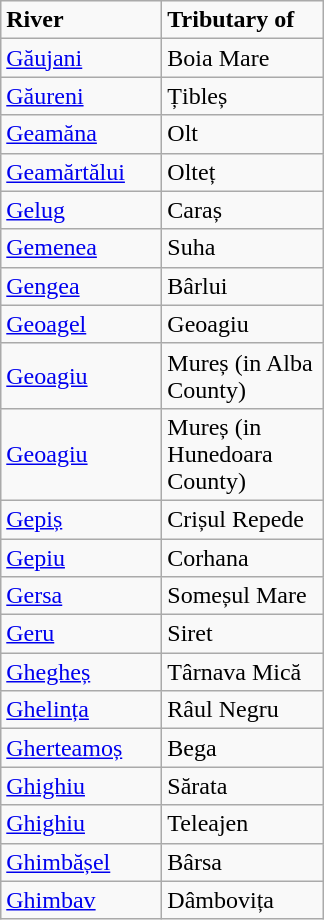<table class="wikitable">
<tr>
<td width="100pt"><strong>River</strong></td>
<td width="100pt"><strong>Tributary of</strong></td>
</tr>
<tr>
<td><a href='#'>Găujani</a></td>
<td>Boia Mare</td>
</tr>
<tr>
<td><a href='#'>Găureni</a></td>
<td>Țibleș</td>
</tr>
<tr>
<td><a href='#'>Geamăna</a></td>
<td>Olt</td>
</tr>
<tr>
<td><a href='#'>Geamărtălui</a></td>
<td>Olteț</td>
</tr>
<tr>
<td><a href='#'>Gelug</a></td>
<td>Caraș</td>
</tr>
<tr>
<td><a href='#'>Gemenea</a></td>
<td>Suha</td>
</tr>
<tr>
<td><a href='#'>Gengea</a></td>
<td>Bârlui</td>
</tr>
<tr>
<td><a href='#'>Geoagel</a></td>
<td>Geoagiu</td>
</tr>
<tr>
<td><a href='#'>Geoagiu</a></td>
<td>Mureș (in Alba County)</td>
</tr>
<tr>
<td><a href='#'>Geoagiu</a></td>
<td>Mureș (in Hunedoara County)</td>
</tr>
<tr>
<td><a href='#'>Gepiș</a></td>
<td>Crișul Repede</td>
</tr>
<tr>
<td><a href='#'>Gepiu</a></td>
<td>Corhana</td>
</tr>
<tr>
<td><a href='#'>Gersa</a></td>
<td>Someșul Mare</td>
</tr>
<tr>
<td><a href='#'>Geru</a></td>
<td>Siret</td>
</tr>
<tr>
<td><a href='#'>Ghegheș</a></td>
<td>Târnava Mică</td>
</tr>
<tr>
<td><a href='#'>Ghelința</a></td>
<td>Râul Negru</td>
</tr>
<tr>
<td><a href='#'>Gherteamoș</a></td>
<td>Bega</td>
</tr>
<tr>
<td><a href='#'>Ghighiu</a></td>
<td>Sărata</td>
</tr>
<tr>
<td><a href='#'>Ghighiu</a></td>
<td>Teleajen</td>
</tr>
<tr>
<td><a href='#'>Ghimbășel</a></td>
<td>Bârsa</td>
</tr>
<tr>
<td><a href='#'>Ghimbav</a></td>
<td>Dâmbovița</td>
</tr>
</table>
